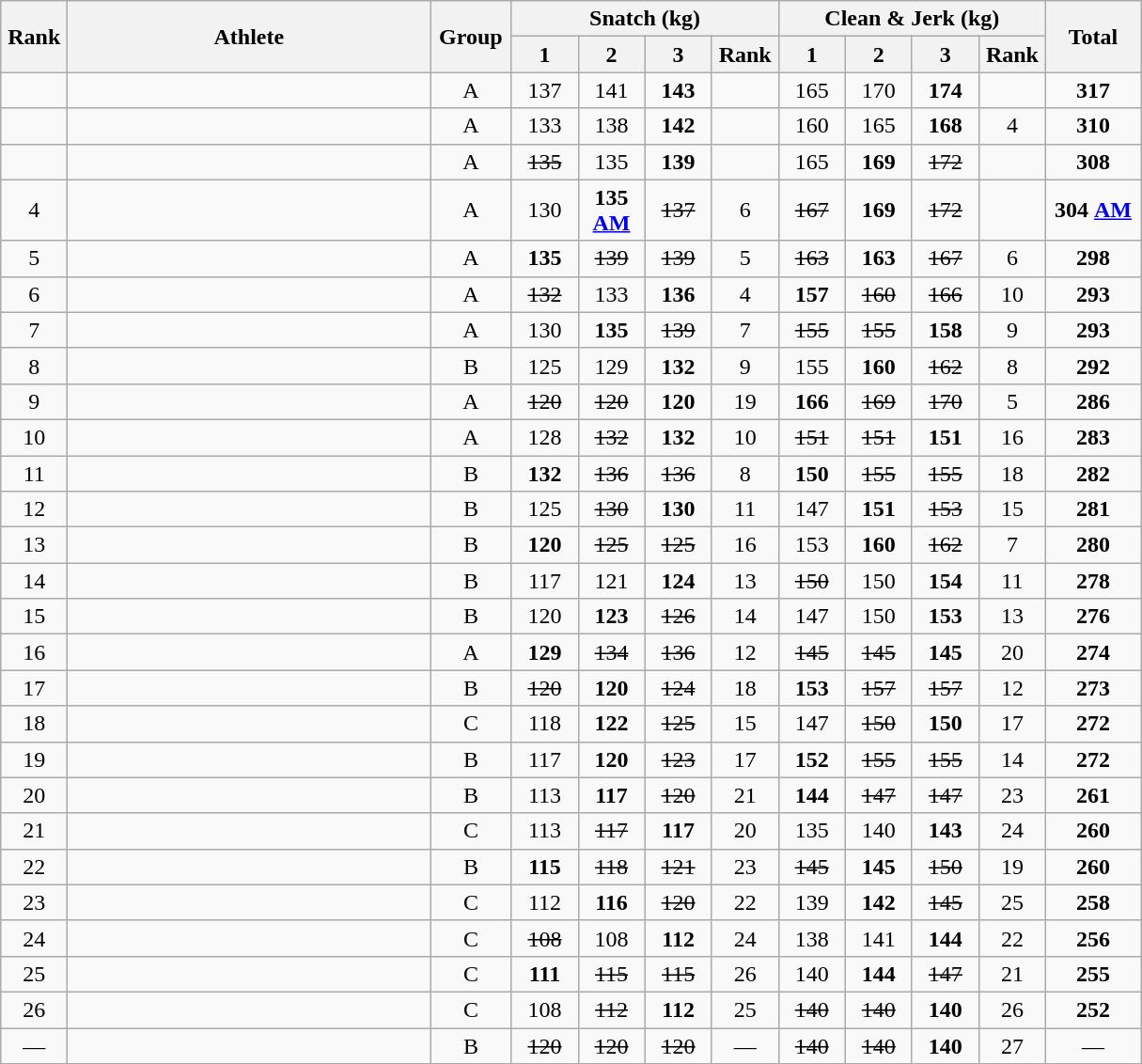<table class = "wikitable" style="text-align:center;">
<tr>
<th rowspan=2 width=40>Rank</th>
<th rowspan=2 width=250>Athlete</th>
<th rowspan=2 width=50>Group</th>
<th colspan=4>Snatch (kg)</th>
<th colspan=4>Clean & Jerk (kg)</th>
<th rowspan=2 width=60>Total</th>
</tr>
<tr>
<th width=40>1</th>
<th width=40>2</th>
<th width=40>3</th>
<th width=40>Rank</th>
<th width=40>1</th>
<th width=40>2</th>
<th width=40>3</th>
<th width=40>Rank</th>
</tr>
<tr>
<td></td>
<td align=left></td>
<td>A</td>
<td>137</td>
<td>141</td>
<td><strong>143</strong></td>
<td></td>
<td>165</td>
<td>170</td>
<td><strong>174</strong></td>
<td></td>
<td><strong>317</strong></td>
</tr>
<tr>
<td></td>
<td align=left></td>
<td>A</td>
<td>133</td>
<td>138</td>
<td><strong>142</strong></td>
<td></td>
<td>160</td>
<td>165</td>
<td><strong>168</strong></td>
<td>4</td>
<td><strong>310</strong></td>
</tr>
<tr>
<td></td>
<td align=left></td>
<td>A</td>
<td><s>135 </s></td>
<td>135</td>
<td><strong>139</strong></td>
<td></td>
<td>165</td>
<td><strong>169</strong></td>
<td><s>172 </s></td>
<td></td>
<td><strong>308</strong></td>
</tr>
<tr>
<td>4</td>
<td align=left></td>
<td>A</td>
<td>130</td>
<td><strong>135</strong> <strong><a href='#'>AM</a></strong></td>
<td><s>137 </s></td>
<td>6</td>
<td><s>167 </s></td>
<td><strong>169</strong></td>
<td><s>172 </s></td>
<td></td>
<td><strong>304</strong> <strong><a href='#'>AM</a></strong></td>
</tr>
<tr>
<td>5</td>
<td align=left></td>
<td>A</td>
<td><strong>135</strong></td>
<td><s>139 </s></td>
<td><s>139 </s></td>
<td>5</td>
<td><s>163 </s></td>
<td><strong>163</strong></td>
<td><s>167 </s></td>
<td>6</td>
<td><strong>298</strong></td>
</tr>
<tr>
<td>6</td>
<td align=left></td>
<td>A</td>
<td><s>132 </s></td>
<td>133</td>
<td><strong>136</strong></td>
<td>4</td>
<td><strong>157</strong></td>
<td><s>160 </s></td>
<td><s>166 </s></td>
<td>10</td>
<td><strong>293</strong></td>
</tr>
<tr>
<td>7</td>
<td align=left></td>
<td>A</td>
<td>130</td>
<td><strong>135</strong></td>
<td><s>139 </s></td>
<td>7</td>
<td><s>155 </s></td>
<td><s>155 </s></td>
<td><strong>158</strong></td>
<td>9</td>
<td><strong>293</strong></td>
</tr>
<tr>
<td>8</td>
<td align=left></td>
<td>B</td>
<td>125</td>
<td>129</td>
<td><strong>132</strong></td>
<td>9</td>
<td>155</td>
<td><strong>160</strong></td>
<td><s>162 </s></td>
<td>8</td>
<td><strong>292</strong></td>
</tr>
<tr>
<td>9</td>
<td align=left></td>
<td>A</td>
<td><s>120 </s></td>
<td><s>120 </s></td>
<td><strong>120</strong></td>
<td>19</td>
<td><strong>166</strong></td>
<td><s>169 </s></td>
<td><s>170 </s></td>
<td>5</td>
<td><strong>286</strong></td>
</tr>
<tr>
<td>10</td>
<td align=left></td>
<td>A</td>
<td>128</td>
<td><s>132 </s></td>
<td><strong>132</strong></td>
<td>10</td>
<td><s>151 </s></td>
<td><s>151 </s></td>
<td><strong>151</strong></td>
<td>16</td>
<td><strong>283</strong></td>
</tr>
<tr>
<td>11</td>
<td align=left></td>
<td>B</td>
<td><strong>132</strong></td>
<td><s>136 </s></td>
<td><s>136 </s></td>
<td>8</td>
<td><strong>150</strong></td>
<td><s>155 </s></td>
<td><s>155 </s></td>
<td>18</td>
<td><strong>282</strong></td>
</tr>
<tr>
<td>12</td>
<td align=left></td>
<td>B</td>
<td>125</td>
<td><s>130 </s></td>
<td><strong>130</strong></td>
<td>11</td>
<td>147</td>
<td><strong>151</strong></td>
<td><s>153 </s></td>
<td>15</td>
<td><strong>281</strong></td>
</tr>
<tr>
<td>13</td>
<td align=left></td>
<td>B</td>
<td><strong>120</strong></td>
<td><s>125 </s></td>
<td><s>125 </s></td>
<td>16</td>
<td>153</td>
<td><strong>160</strong></td>
<td><s>162 </s></td>
<td>7</td>
<td><strong>280</strong></td>
</tr>
<tr>
<td>14</td>
<td align=left></td>
<td>B</td>
<td>117</td>
<td>121</td>
<td><strong>124</strong></td>
<td>13</td>
<td><s>150 </s></td>
<td>150</td>
<td><strong>154</strong></td>
<td>11</td>
<td><strong>278</strong></td>
</tr>
<tr>
<td>15</td>
<td align=left></td>
<td>B</td>
<td>120</td>
<td><strong>123</strong></td>
<td><s>126 </s></td>
<td>14</td>
<td>147</td>
<td>150</td>
<td><strong>153</strong></td>
<td>13</td>
<td><strong>276</strong></td>
</tr>
<tr>
<td>16</td>
<td align=left></td>
<td>A</td>
<td><strong>129</strong></td>
<td><s>134 </s></td>
<td><s>136 </s></td>
<td>12</td>
<td><s>145 </s></td>
<td><s>145 </s></td>
<td><strong>145</strong></td>
<td>20</td>
<td><strong>274</strong></td>
</tr>
<tr>
<td>17</td>
<td align=left></td>
<td>B</td>
<td><s>120 </s></td>
<td><strong>120</strong></td>
<td><s>124 </s></td>
<td>18</td>
<td><strong>153</strong></td>
<td><s>157 </s></td>
<td><s>157 </s></td>
<td>12</td>
<td><strong>273</strong></td>
</tr>
<tr>
<td>18</td>
<td align=left></td>
<td>C</td>
<td>118</td>
<td><strong>122</strong></td>
<td><s>125 </s></td>
<td>15</td>
<td>147</td>
<td><s>150 </s></td>
<td><strong>150</strong></td>
<td>17</td>
<td><strong>272</strong></td>
</tr>
<tr>
<td>19</td>
<td align=left></td>
<td>B</td>
<td>117</td>
<td><strong>120</strong></td>
<td><s>123 </s></td>
<td>17</td>
<td><strong>152</strong></td>
<td><s>155 </s></td>
<td><s>155 </s></td>
<td>14</td>
<td><strong>272</strong></td>
</tr>
<tr>
<td>20</td>
<td align=left></td>
<td>B</td>
<td>113</td>
<td><strong>117</strong></td>
<td><s>120 </s></td>
<td>21</td>
<td><strong>144</strong></td>
<td><s>147 </s></td>
<td><s>147 </s></td>
<td>23</td>
<td><strong>261</strong></td>
</tr>
<tr>
<td>21</td>
<td align=left></td>
<td>C</td>
<td>113</td>
<td><s>117 </s></td>
<td><strong>117</strong></td>
<td>20</td>
<td>135</td>
<td>140</td>
<td><strong>143</strong></td>
<td>24</td>
<td><strong>260</strong></td>
</tr>
<tr>
<td>22</td>
<td align=left></td>
<td>B</td>
<td><strong>115</strong></td>
<td><s>118 </s></td>
<td><s>121 </s></td>
<td>23</td>
<td><s>145 </s></td>
<td><strong>145</strong></td>
<td><s>150 </s></td>
<td>19</td>
<td><strong>260</strong></td>
</tr>
<tr>
<td>23</td>
<td align=left></td>
<td>C</td>
<td>112</td>
<td><strong>116</strong></td>
<td><s>120 </s></td>
<td>22</td>
<td>139</td>
<td><strong>142</strong></td>
<td><s>145 </s></td>
<td>25</td>
<td><strong>258</strong></td>
</tr>
<tr>
<td>24</td>
<td align=left></td>
<td>C</td>
<td><s>108 </s></td>
<td>108</td>
<td><strong>112</strong></td>
<td>24</td>
<td>138</td>
<td>141</td>
<td><strong>144</strong></td>
<td>22</td>
<td><strong>256</strong></td>
</tr>
<tr>
<td>25</td>
<td align=left></td>
<td>C</td>
<td><strong>111</strong></td>
<td><s>115 </s></td>
<td><s>115 </s></td>
<td>26</td>
<td>140</td>
<td><strong>144</strong></td>
<td><s>147 </s></td>
<td>21</td>
<td><strong>255</strong></td>
</tr>
<tr>
<td>26</td>
<td align=left></td>
<td>C</td>
<td>108</td>
<td><s>112 </s></td>
<td><strong>112</strong></td>
<td>25</td>
<td><s>140 </s></td>
<td><s>140 </s></td>
<td><strong>140</strong></td>
<td>26</td>
<td><strong>252</strong></td>
</tr>
<tr>
<td>—</td>
<td align=left></td>
<td>B</td>
<td><s>120 </s></td>
<td><s>120 </s></td>
<td><s>120 </s></td>
<td>—</td>
<td><s>140 </s></td>
<td><s>140 </s></td>
<td><strong>140</strong></td>
<td>27</td>
<td>—</td>
</tr>
</table>
